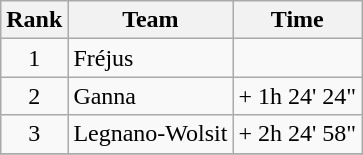<table class="wikitable">
<tr>
<th>Rank</th>
<th>Team</th>
<th>Time</th>
</tr>
<tr>
<td style="text-align:center">1</td>
<td>Fréjus</td>
<td align="right"></td>
</tr>
<tr>
<td style="text-align:center">2</td>
<td>Ganna</td>
<td align="right">+ 1h 24' 24"</td>
</tr>
<tr>
<td style="text-align:center">3</td>
<td>Legnano-Wolsit</td>
<td align="right">+ 2h 24' 58"</td>
</tr>
<tr>
</tr>
</table>
